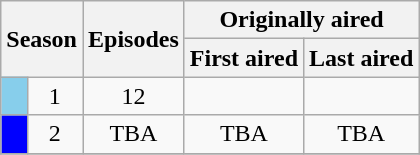<table class="wikitable">
<tr>
<th colspan="2" rowspan="2">Season</th>
<th rowspan="2">Episodes</th>
<th colspan="2">Originally aired</th>
</tr>
<tr>
<th>First aired</th>
<th>Last aired</th>
</tr>
<tr>
<td bgcolor="skyblue"></td>
<td align="center">1</td>
<td align="center">12</td>
<td></td>
<td></td>
</tr>
<tr>
<td bgcolor="blue"></td>
<td align="center">2</td>
<td align="center">TBA</td>
<td align=center>TBA</td>
<td align=center>TBA</td>
</tr>
<tr>
</tr>
</table>
